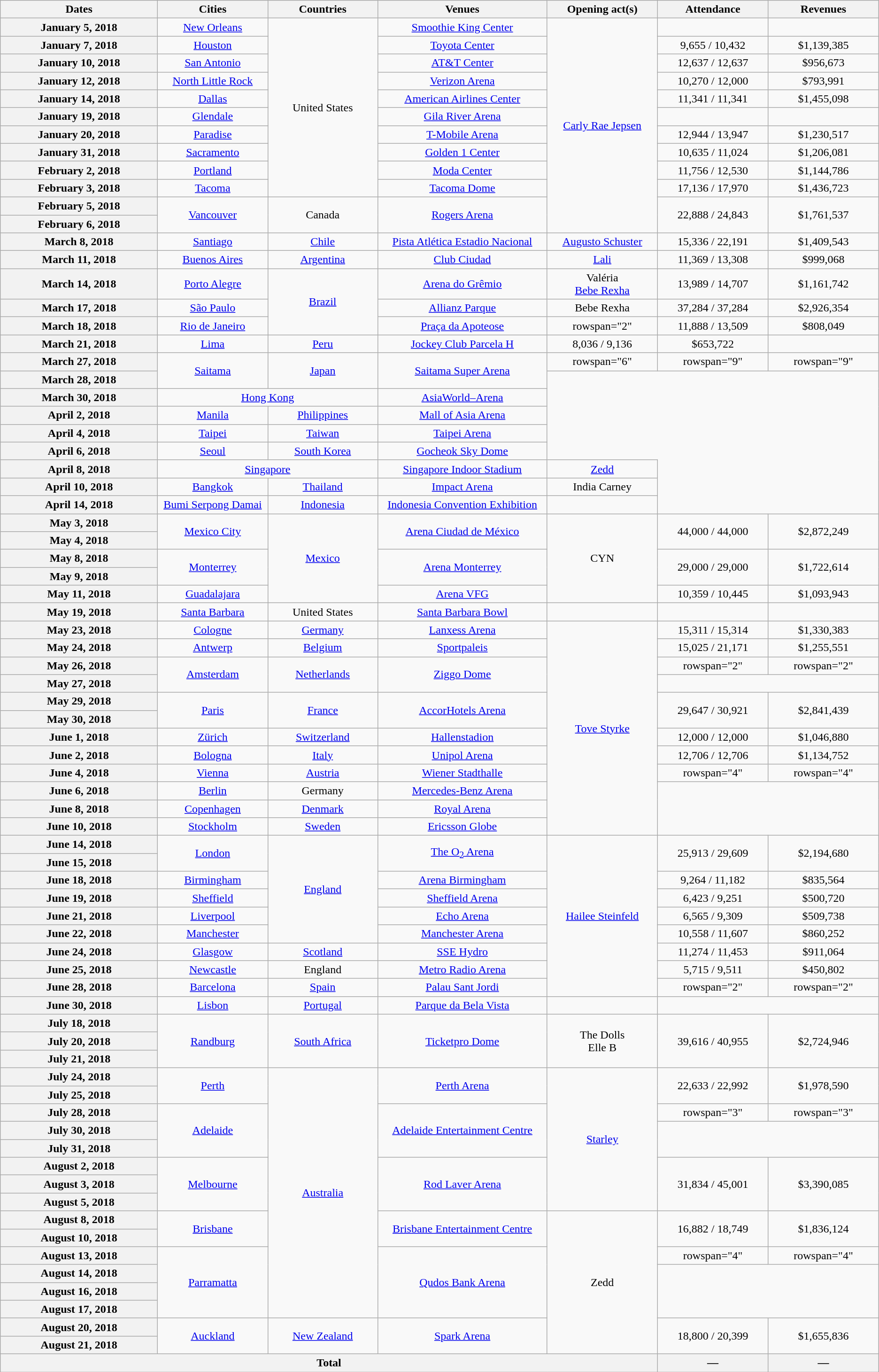<table class="wikitable plainrowheaders" style="text-align:center;">
<tr>
<th scope="col" style="width:15em;">Dates</th>
<th scope="col" style="width:10em;">Cities</th>
<th scope="col" style="width:10em;">Countries</th>
<th scope="col" style="width:16em;">Venues</th>
<th scope="col" style="width:10em;">Opening act(s)</th>
<th scope="col" style="width:10em;">Attendance</th>
<th scope="col" style="width:10em;">Revenues</th>
</tr>
<tr>
<th scope="row" style="text-align:center;">January 5, 2018</th>
<td><a href='#'>New Orleans</a></td>
<td rowspan="10">United States</td>
<td><a href='#'>Smoothie King Center</a></td>
<td rowspan="12"><a href='#'>Carly Rae Jepsen</a></td>
<td></td>
<td></td>
</tr>
<tr>
<th scope="row" style="text-align:center;">January 7, 2018</th>
<td><a href='#'>Houston</a></td>
<td><a href='#'>Toyota Center</a></td>
<td>9,655 / 10,432</td>
<td>$1,139,385</td>
</tr>
<tr>
<th scope="row" style="text-align:center;">January 10, 2018</th>
<td><a href='#'>San Antonio</a></td>
<td><a href='#'>AT&T Center</a></td>
<td>12,637 / 12,637</td>
<td>$956,673</td>
</tr>
<tr>
<th scope="row" style="text-align:center;">January 12, 2018</th>
<td><a href='#'>North Little Rock</a></td>
<td><a href='#'>Verizon Arena</a></td>
<td>10,270 / 12,000</td>
<td>$793,991</td>
</tr>
<tr>
<th scope="row" style="text-align:center;">January 14, 2018</th>
<td><a href='#'>Dallas</a></td>
<td><a href='#'>American Airlines Center</a></td>
<td>11,341 / 11,341</td>
<td>$1,455,098</td>
</tr>
<tr>
<th scope="row" style="text-align:center;">January 19, 2018</th>
<td><a href='#'>Glendale</a></td>
<td><a href='#'>Gila River Arena</a></td>
<td></td>
<td></td>
</tr>
<tr>
<th scope="row" style="text-align:center;">January 20, 2018</th>
<td><a href='#'>Paradise</a></td>
<td><a href='#'>T-Mobile Arena</a></td>
<td>12,944 / 13,947</td>
<td>$1,230,517</td>
</tr>
<tr>
<th scope="row" style="text-align:center;">January 31, 2018</th>
<td><a href='#'>Sacramento</a></td>
<td><a href='#'>Golden 1 Center</a></td>
<td>10,635 / 11,024</td>
<td>$1,206,081</td>
</tr>
<tr>
<th scope="row" style="text-align:center;">February 2, 2018</th>
<td><a href='#'>Portland</a></td>
<td><a href='#'>Moda Center</a></td>
<td>11,756 / 12,530</td>
<td>$1,144,786</td>
</tr>
<tr>
<th scope="row" style="text-align:center;">February 3, 2018</th>
<td><a href='#'>Tacoma</a></td>
<td><a href='#'>Tacoma Dome</a></td>
<td>17,136 / 17,970</td>
<td>$1,436,723</td>
</tr>
<tr>
<th scope="row" style="text-align:center;">February 5, 2018</th>
<td rowspan="2"><a href='#'>Vancouver</a></td>
<td rowspan="2">Canada</td>
<td rowspan="2"><a href='#'>Rogers Arena</a></td>
<td rowspan="2">22,888 / 24,843</td>
<td rowspan="2">$1,761,537</td>
</tr>
<tr>
<th scope="row" style="text-align:center;">February 6, 2018</th>
</tr>
<tr>
<th scope="row" style="text-align:center;">March 8, 2018</th>
<td><a href='#'>Santiago</a></td>
<td><a href='#'>Chile</a></td>
<td><a href='#'>Pista Atlética Estadio Nacional</a></td>
<td><a href='#'>Augusto Schuster</a></td>
<td>15,336 / 22,191</td>
<td>$1,409,543</td>
</tr>
<tr>
<th scope="row" style="text-align:center;">March 11, 2018</th>
<td><a href='#'>Buenos Aires</a></td>
<td><a href='#'>Argentina</a></td>
<td><a href='#'>Club Ciudad</a></td>
<td><a href='#'>Lali</a></td>
<td>11,369 / 13,308</td>
<td>$999,068</td>
</tr>
<tr>
<th scope="row" style="text-align:center;">March 14, 2018</th>
<td><a href='#'>Porto Alegre</a></td>
<td rowspan="3"><a href='#'>Brazil</a></td>
<td><a href='#'>Arena do Grêmio</a></td>
<td>Valéria<br><a href='#'>Bebe Rexha</a></td>
<td>13,989 / 14,707</td>
<td>$1,161,742</td>
</tr>
<tr>
<th scope="row" style="text-align:center;">March 17, 2018</th>
<td><a href='#'>São Paulo</a></td>
<td><a href='#'>Allianz Parque</a></td>
<td>Bebe Rexha</td>
<td>37,284 / 37,284</td>
<td>$2,926,354</td>
</tr>
<tr>
<th scope="row" style="text-align:center;">March 18, 2018</th>
<td><a href='#'>Rio de Janeiro</a></td>
<td><a href='#'>Praça da Apoteose</a></td>
<td>rowspan="2" </td>
<td>11,888 / 13,509</td>
<td>$808,049</td>
</tr>
<tr>
<th scope="row" style="text-align:center;">March 21, 2018</th>
<td><a href='#'>Lima</a></td>
<td><a href='#'>Peru</a></td>
<td><a href='#'>Jockey Club Parcela H</a></td>
<td>8,036 / 9,136</td>
<td>$653,722</td>
</tr>
<tr>
<th scope="row" style="text-align:center;">March 27, 2018</th>
<td rowspan="2"><a href='#'>Saitama</a></td>
<td rowspan="2"><a href='#'>Japan</a></td>
<td rowspan="2"><a href='#'>Saitama Super Arena</a></td>
<td>rowspan="6" </td>
<td>rowspan="9" </td>
<td>rowspan="9" </td>
</tr>
<tr>
<th scope="row" style="text-align:center;">March 28, 2018</th>
</tr>
<tr>
<th scope="row" style="text-align:center;">March 30, 2018</th>
<td colspan="2"><a href='#'>Hong Kong</a></td>
<td><a href='#'>AsiaWorld–Arena</a></td>
</tr>
<tr>
<th scope="row" style="text-align:center;">April 2, 2018</th>
<td><a href='#'>Manila</a></td>
<td><a href='#'>Philippines</a></td>
<td><a href='#'>Mall of Asia Arena</a></td>
</tr>
<tr>
<th scope="row" style="text-align:center;">April 4, 2018</th>
<td><a href='#'>Taipei</a></td>
<td><a href='#'>Taiwan</a></td>
<td><a href='#'>Taipei Arena</a></td>
</tr>
<tr>
<th scope="row" style="text-align:center;">April 6, 2018</th>
<td><a href='#'>Seoul</a></td>
<td><a href='#'>South Korea</a></td>
<td><a href='#'>Gocheok Sky Dome</a></td>
</tr>
<tr>
<th scope="row" style="text-align:center;">April 8, 2018</th>
<td colspan="2"><a href='#'>Singapore</a></td>
<td><a href='#'>Singapore Indoor Stadium</a></td>
<td><a href='#'>Zedd</a></td>
</tr>
<tr>
<th scope="row" style="text-align:center;">April 10, 2018</th>
<td><a href='#'>Bangkok</a></td>
<td><a href='#'>Thailand</a></td>
<td><a href='#'>Impact Arena</a></td>
<td>India Carney</td>
</tr>
<tr>
<th scope="row" style="text-align:center;">April 14, 2018</th>
<td><a href='#'>Bumi Serpong Damai</a></td>
<td><a href='#'>Indonesia</a></td>
<td><a href='#'>Indonesia Convention Exhibition</a></td>
<td></td>
</tr>
<tr>
<th scope="row" style="text-align:center;">May 3, 2018</th>
<td rowspan="2"><a href='#'>Mexico City</a></td>
<td rowspan="5"><a href='#'>Mexico</a></td>
<td rowspan="2"><a href='#'>Arena Ciudad de México</a></td>
<td rowspan="5">CYN</td>
<td rowspan="2">44,000 / 44,000</td>
<td rowspan="2">$2,872,249</td>
</tr>
<tr>
<th scope="row" style="text-align:center;">May 4, 2018</th>
</tr>
<tr>
<th scope="row" style="text-align:center;">May 8, 2018</th>
<td rowspan="2"><a href='#'>Monterrey</a></td>
<td rowspan="2"><a href='#'>Arena Monterrey</a></td>
<td rowspan="2">29,000 / 29,000</td>
<td rowspan="2">$1,722,614</td>
</tr>
<tr>
<th scope="row" style="text-align:center;">May 9, 2018</th>
</tr>
<tr>
<th scope="row" style="text-align:center;">May 11, 2018</th>
<td><a href='#'>Guadalajara</a></td>
<td><a href='#'>Arena VFG</a></td>
<td>10,359 / 10,445</td>
<td>$1,093,943</td>
</tr>
<tr>
<th scope="row" style="text-align:center;">May 19, 2018</th>
<td><a href='#'>Santa Barbara</a></td>
<td>United States</td>
<td><a href='#'>Santa Barbara Bowl</a></td>
<td></td>
<td></td>
<td></td>
</tr>
<tr>
<th scope="row" style="text-align:center;">May 23, 2018</th>
<td><a href='#'>Cologne</a></td>
<td><a href='#'>Germany</a></td>
<td><a href='#'>Lanxess Arena</a></td>
<td rowspan="12"><a href='#'>Tove Styrke</a></td>
<td>15,311 / 15,314</td>
<td>$1,330,383</td>
</tr>
<tr>
<th scope="row" style="text-align:center;">May 24, 2018</th>
<td><a href='#'>Antwerp</a></td>
<td><a href='#'>Belgium</a></td>
<td><a href='#'>Sportpaleis</a></td>
<td>15,025 / 21,171</td>
<td>$1,255,551</td>
</tr>
<tr>
<th scope="row" style="text-align:center;">May 26, 2018</th>
<td rowspan="2"><a href='#'>Amsterdam</a></td>
<td rowspan="2"><a href='#'>Netherlands</a></td>
<td rowspan="2"><a href='#'>Ziggo Dome</a></td>
<td>rowspan="2" </td>
<td>rowspan="2" </td>
</tr>
<tr>
<th scope="row" style="text-align:center;">May 27, 2018</th>
</tr>
<tr>
<th scope="row" style="text-align:center;">May 29, 2018</th>
<td rowspan="2"><a href='#'>Paris</a></td>
<td rowspan="2"><a href='#'>France</a></td>
<td rowspan="2"><a href='#'>AccorHotels Arena</a></td>
<td rowspan="2">29,647 / 30,921</td>
<td rowspan="2">$2,841,439</td>
</tr>
<tr>
<th scope="row" style="text-align:center;">May 30, 2018</th>
</tr>
<tr>
<th scope="row" style="text-align:center;">June 1, 2018</th>
<td><a href='#'>Zürich</a></td>
<td><a href='#'>Switzerland</a></td>
<td><a href='#'>Hallenstadion</a></td>
<td>12,000 / 12,000</td>
<td>$1,046,880</td>
</tr>
<tr>
<th scope="row" style="text-align:center;">June 2, 2018</th>
<td><a href='#'>Bologna</a></td>
<td><a href='#'>Italy</a></td>
<td><a href='#'>Unipol Arena</a></td>
<td>12,706 / 12,706</td>
<td>$1,134,752</td>
</tr>
<tr>
<th scope="row" style="text-align:center;">June 4, 2018</th>
<td><a href='#'>Vienna</a></td>
<td><a href='#'>Austria</a></td>
<td><a href='#'>Wiener Stadthalle</a></td>
<td>rowspan="4" </td>
<td>rowspan="4" </td>
</tr>
<tr>
<th scope="row" style="text-align:center;">June 6, 2018</th>
<td><a href='#'>Berlin</a></td>
<td>Germany</td>
<td><a href='#'>Mercedes-Benz Arena</a></td>
</tr>
<tr>
<th scope="row" style="text-align:center;">June 8, 2018</th>
<td><a href='#'>Copenhagen</a></td>
<td><a href='#'>Denmark</a></td>
<td><a href='#'>Royal Arena</a></td>
</tr>
<tr>
<th scope="row" style="text-align:center;">June 10, 2018</th>
<td><a href='#'>Stockholm</a></td>
<td><a href='#'>Sweden</a></td>
<td><a href='#'>Ericsson Globe</a></td>
</tr>
<tr>
<th scope="row" style="text-align:center;">June 14, 2018</th>
<td rowspan="2"><a href='#'>London</a></td>
<td rowspan="6"><a href='#'>England</a></td>
<td rowspan="2"><a href='#'>The O<sub>2</sub> Arena</a></td>
<td rowspan="9"><a href='#'>Hailee Steinfeld</a></td>
<td rowspan="2">25,913 / 29,609</td>
<td rowspan="2">$2,194,680</td>
</tr>
<tr>
<th scope="row" style="text-align:center;">June 15, 2018</th>
</tr>
<tr>
<th scope="row" style="text-align:center;">June 18, 2018</th>
<td><a href='#'>Birmingham</a></td>
<td><a href='#'>Arena Birmingham</a></td>
<td>9,264 / 11,182</td>
<td>$835,564</td>
</tr>
<tr>
<th scope="row" style="text-align:center;">June 19, 2018</th>
<td><a href='#'>Sheffield</a></td>
<td><a href='#'>Sheffield Arena</a></td>
<td>6,423 / 9,251</td>
<td>$500,720</td>
</tr>
<tr>
<th scope="row" style="text-align:center;">June 21, 2018</th>
<td><a href='#'>Liverpool</a></td>
<td><a href='#'>Echo Arena</a></td>
<td>6,565 / 9,309</td>
<td>$509,738</td>
</tr>
<tr>
<th scope="row" style="text-align:center;">June 22, 2018</th>
<td><a href='#'>Manchester</a></td>
<td><a href='#'>Manchester Arena</a></td>
<td>10,558 / 11,607</td>
<td>$860,252</td>
</tr>
<tr>
<th scope="row" style="text-align:center;">June 24, 2018</th>
<td><a href='#'>Glasgow</a></td>
<td><a href='#'>Scotland</a></td>
<td><a href='#'>SSE Hydro</a></td>
<td>11,274 / 11,453</td>
<td>$911,064</td>
</tr>
<tr>
<th scope="row" style="text-align:center;">June 25, 2018</th>
<td><a href='#'>Newcastle</a></td>
<td>England</td>
<td><a href='#'>Metro Radio Arena</a></td>
<td>5,715 / 9,511</td>
<td>$450,802</td>
</tr>
<tr>
<th scope="row" style="text-align:center;">June 28, 2018</th>
<td><a href='#'>Barcelona</a></td>
<td><a href='#'>Spain</a></td>
<td><a href='#'>Palau Sant Jordi</a></td>
<td>rowspan="2" </td>
<td>rowspan="2" </td>
</tr>
<tr>
<th scope="row" style="text-align:center;">June 30, 2018</th>
<td><a href='#'>Lisbon</a></td>
<td><a href='#'>Portugal</a></td>
<td><a href='#'>Parque da Bela Vista</a></td>
<td></td>
</tr>
<tr>
<th scope="row" style="text-align:center;">July 18, 2018</th>
<td rowspan="3"><a href='#'>Randburg</a></td>
<td rowspan="3"><a href='#'>South Africa</a></td>
<td rowspan="3"><a href='#'>Ticketpro Dome</a></td>
<td rowspan="3">The Dolls<br>Elle B</td>
<td rowspan="3">39,616 / 40,955</td>
<td rowspan="3">$2,724,946</td>
</tr>
<tr>
<th scope="row" style="text-align:center;">July 20, 2018</th>
</tr>
<tr>
<th scope="row" style="text-align:center;">July 21, 2018</th>
</tr>
<tr>
<th scope="row" style="text-align:center;">July 24, 2018</th>
<td rowspan="2"><a href='#'>Perth</a></td>
<td rowspan="14"><a href='#'>Australia</a></td>
<td rowspan="2"><a href='#'>Perth Arena</a></td>
<td rowspan="8"><a href='#'>Starley</a></td>
<td rowspan="2">22,633 / 22,992</td>
<td rowspan="2">$1,978,590</td>
</tr>
<tr>
<th scope="row" style="text-align:center;">July 25, 2018</th>
</tr>
<tr>
<th scope="row" style="text-align:center;">July 28, 2018</th>
<td rowspan="3"><a href='#'>Adelaide</a></td>
<td rowspan="3"><a href='#'>Adelaide Entertainment Centre</a></td>
<td>rowspan="3" </td>
<td>rowspan="3" </td>
</tr>
<tr>
<th scope="row" style="text-align:center;">July 30, 2018</th>
</tr>
<tr>
<th scope="row" style="text-align:center;">July 31, 2018</th>
</tr>
<tr>
<th scope="row" style="text-align:center;">August 2, 2018</th>
<td rowspan="3"><a href='#'>Melbourne</a></td>
<td rowspan="3"><a href='#'>Rod Laver Arena</a></td>
<td rowspan="3">31,834 / 45,001</td>
<td rowspan="3">$3,390,085</td>
</tr>
<tr>
<th scope="row" style="text-align:center;">August 3, 2018</th>
</tr>
<tr>
<th scope="row" style="text-align:center;">August 5, 2018</th>
</tr>
<tr>
<th scope="row" style="text-align:center;">August 8, 2018</th>
<td rowspan="2"><a href='#'>Brisbane</a></td>
<td rowspan="2"><a href='#'>Brisbane Entertainment Centre</a></td>
<td rowspan="8">Zedd</td>
<td rowspan="2">16,882 / 18,749</td>
<td rowspan="2">$1,836,124</td>
</tr>
<tr>
<th scope="row" style="text-align:center;">August 10, 2018</th>
</tr>
<tr>
<th scope="row" style="text-align:center;">August 13, 2018</th>
<td rowspan="4"><a href='#'>Parramatta</a></td>
<td rowspan="4"><a href='#'>Qudos Bank Arena</a></td>
<td>rowspan="4" </td>
<td>rowspan="4" </td>
</tr>
<tr>
<th scope="row" style="text-align:center;">August 14, 2018</th>
</tr>
<tr>
<th scope="row" style="text-align:center;">August 16, 2018</th>
</tr>
<tr>
<th scope="row" style="text-align:center;">August 17, 2018</th>
</tr>
<tr>
<th scope="row" style="text-align:center;">August 20, 2018</th>
<td rowspan="2"><a href='#'>Auckland</a></td>
<td rowspan="2"><a href='#'>New Zealand</a></td>
<td rowspan="2"><a href='#'>Spark Arena</a></td>
<td rowspan="2">18,800 / 20,399</td>
<td rowspan="2">$1,655,836</td>
</tr>
<tr>
<th scope="row" style="text-align:center;">August 21, 2018</th>
</tr>
<tr>
<th colspan="5">Total</th>
<th>—</th>
<th>—</th>
</tr>
</table>
